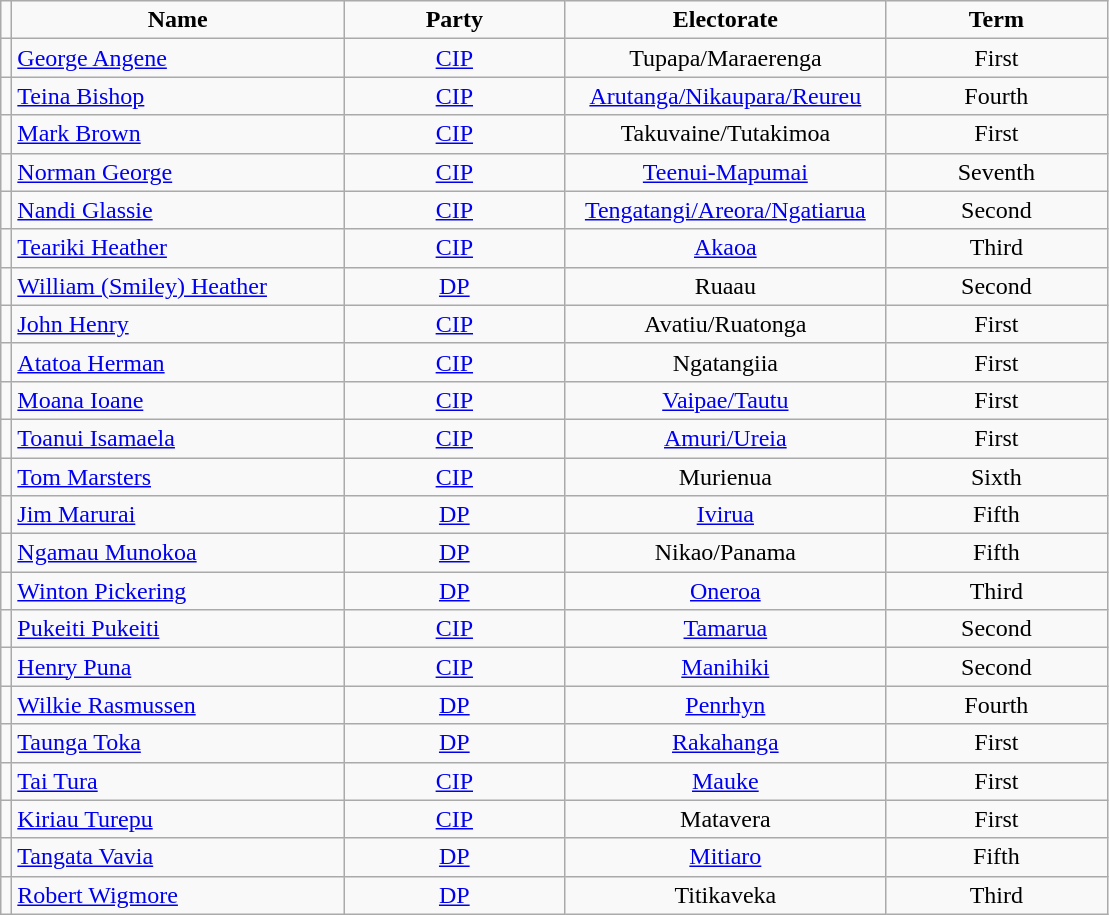<table class="sortable wikitable">
<tr ------------------>
<td width=1%></td>
<td width=30% align=center><strong>Name</strong></td>
<td width=20% align=center><strong>Party</strong></td>
<td width=29% align=center><strong>Electorate</strong></td>
<td width=20% align=center><strong>Term</strong></td>
</tr>
<tr ------------------>
<td bgcolor=></td>
<td><a href='#'>George Angene</a></td>
<td align=center><a href='#'>CIP</a></td>
<td align=center>Tupapa/Maraerenga</td>
<td align=center>First</td>
</tr>
<tr ------------------>
<td bgcolor=></td>
<td><a href='#'>Teina Bishop</a></td>
<td align=center><a href='#'>CIP</a></td>
<td align=center><a href='#'>Arutanga/Nikaupara/Reureu</a></td>
<td align=center>Fourth</td>
</tr>
<tr ------------------>
<td bgcolor=></td>
<td><a href='#'>Mark Brown</a></td>
<td align=center><a href='#'>CIP</a></td>
<td align=center>Takuvaine/Tutakimoa</td>
<td align=center>First</td>
</tr>
<tr ------------------>
<td bgcolor=></td>
<td><a href='#'>Norman George</a></td>
<td align=center><a href='#'>CIP</a></td>
<td align=center><a href='#'>Teenui-Mapumai</a></td>
<td align=center>Seventh</td>
</tr>
<tr ------------------>
<td bgcolor=></td>
<td><a href='#'>Nandi Glassie</a></td>
<td align=center><a href='#'>CIP</a></td>
<td align=center><a href='#'>Tengatangi/Areora/Ngatiarua</a></td>
<td align=center>Second</td>
</tr>
<tr ------------------>
<td bgcolor=></td>
<td><a href='#'>Teariki Heather</a></td>
<td align=center><a href='#'>CIP</a></td>
<td align=center><a href='#'>Akaoa</a></td>
<td align=center>Third</td>
</tr>
<tr ------------------>
<td bgcolor=></td>
<td><a href='#'>William (Smiley) Heather</a></td>
<td align=center><a href='#'>DP</a></td>
<td align=center>Ruaau</td>
<td align=center>Second</td>
</tr>
<tr ------------------>
<td bgcolor=></td>
<td><a href='#'>John Henry</a></td>
<td align=center><a href='#'>CIP</a></td>
<td align=center>Avatiu/Ruatonga</td>
<td align=center>First</td>
</tr>
<tr ------------------>
<td bgcolor=></td>
<td><a href='#'>Atatoa Herman</a></td>
<td align=center><a href='#'>CIP</a></td>
<td align=center>Ngatangiia</td>
<td align=center>First</td>
</tr>
<tr ------------------>
<td bgcolor=></td>
<td><a href='#'>Moana Ioane</a></td>
<td align=center><a href='#'>CIP</a></td>
<td align=center><a href='#'>Vaipae/Tautu</a></td>
<td align=center>First</td>
</tr>
<tr ------------------>
<td bgcolor=></td>
<td><a href='#'>Toanui Isamaela</a></td>
<td align=center><a href='#'>CIP</a></td>
<td align=center><a href='#'>Amuri/Ureia</a></td>
<td align=center>First</td>
</tr>
<tr ------------------>
<td bgcolor=></td>
<td><a href='#'>Tom Marsters</a></td>
<td align=center><a href='#'>CIP</a></td>
<td align=center>Murienua</td>
<td align=center>Sixth</td>
</tr>
<tr ------------------>
<td bgcolor=></td>
<td><a href='#'>Jim Marurai</a></td>
<td align=center><a href='#'>DP</a></td>
<td align=center><a href='#'>Ivirua</a></td>
<td align=center>Fifth</td>
</tr>
<tr ------------------>
<td bgcolor=></td>
<td><a href='#'>Ngamau Munokoa</a></td>
<td align=center><a href='#'>DP</a></td>
<td align=center>Nikao/Panama</td>
<td align=center>Fifth</td>
</tr>
<tr ------------------>
<td bgcolor=></td>
<td><a href='#'>Winton Pickering</a></td>
<td align=center><a href='#'>DP</a></td>
<td align=center><a href='#'>Oneroa</a></td>
<td align=center>Third</td>
</tr>
<tr ------------------>
<td bgcolor=></td>
<td><a href='#'>Pukeiti Pukeiti</a></td>
<td align=center><a href='#'>CIP</a></td>
<td align=center><a href='#'>Tamarua</a></td>
<td align=center>Second</td>
</tr>
<tr ------------------>
<td bgcolor=></td>
<td><a href='#'>Henry Puna</a></td>
<td align=center><a href='#'>CIP</a></td>
<td align=center><a href='#'>Manihiki</a></td>
<td align=center>Second</td>
</tr>
<tr ------------------>
<td bgcolor=></td>
<td><a href='#'>Wilkie Rasmussen</a></td>
<td align=center><a href='#'>DP</a></td>
<td align=center><a href='#'>Penrhyn</a></td>
<td align=center>Fourth</td>
</tr>
<tr ------------------>
<td bgcolor=></td>
<td><a href='#'>Taunga Toka</a></td>
<td align=center><a href='#'>DP</a></td>
<td align=center><a href='#'>Rakahanga</a></td>
<td align=center>First</td>
</tr>
<tr ------------------>
<td bgcolor=></td>
<td><a href='#'>Tai Tura</a></td>
<td align=center><a href='#'>CIP</a></td>
<td align=center><a href='#'>Mauke</a></td>
<td align=center>First</td>
</tr>
<tr ------------------>
<td bgcolor=></td>
<td><a href='#'>Kiriau Turepu</a></td>
<td align=center><a href='#'>CIP</a></td>
<td align=center>Matavera</td>
<td align=center>First</td>
</tr>
<tr ------------------>
<td bgcolor=></td>
<td><a href='#'>Tangata Vavia</a></td>
<td align=center><a href='#'>DP</a></td>
<td align=center><a href='#'>Mitiaro</a></td>
<td align=center>Fifth</td>
</tr>
<tr ------------------>
<td bgcolor=></td>
<td><a href='#'>Robert Wigmore</a></td>
<td align=center><a href='#'>DP</a></td>
<td align=center>Titikaveka</td>
<td align=center>Third</td>
</tr>
</table>
